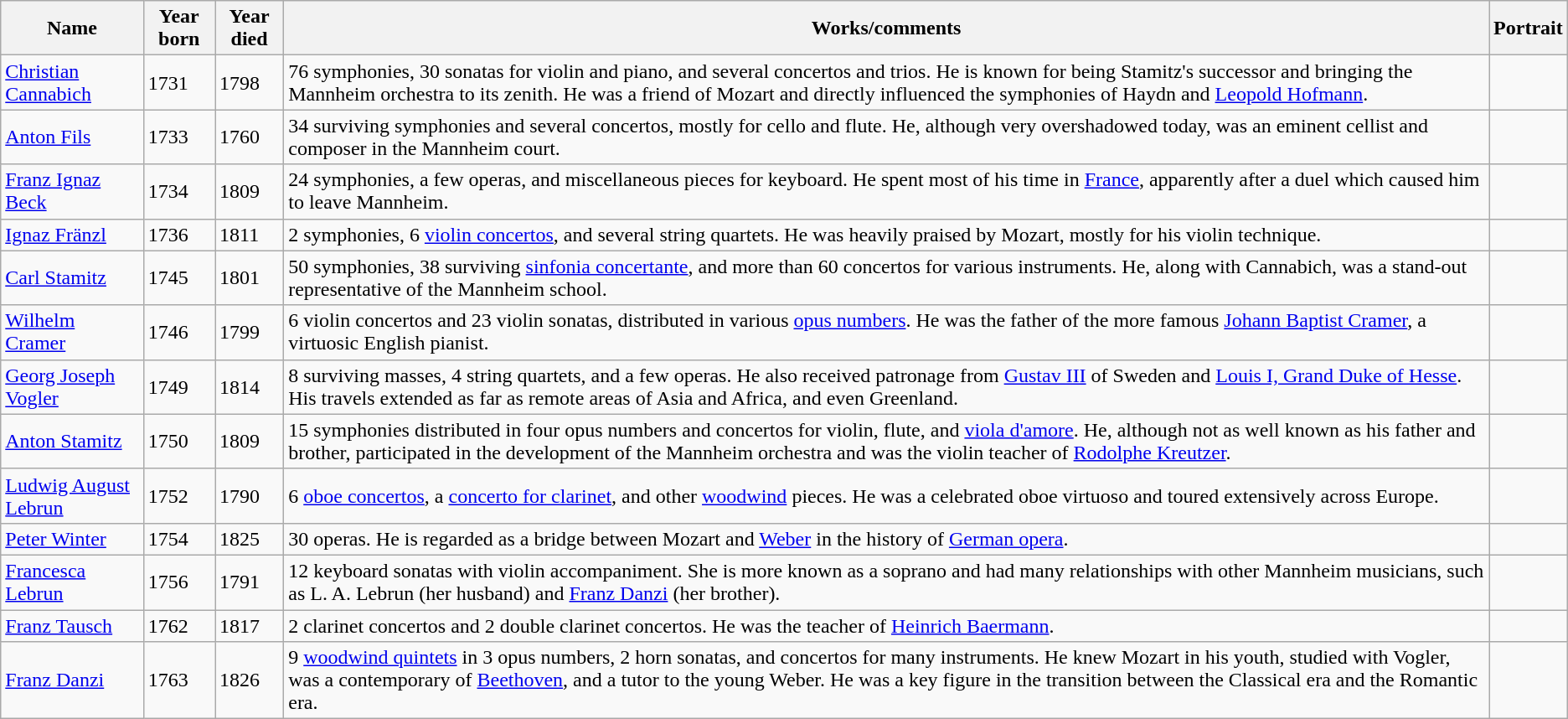<table class="wikitable">
<tr>
<th>Name</th>
<th>Year born</th>
<th>Year died</th>
<th>Works/comments</th>
<th>Portrait</th>
</tr>
<tr>
<td><a href='#'>Christian Cannabich</a></td>
<td>1731</td>
<td>1798</td>
<td>76 symphonies, 30 sonatas for violin and piano, and several concertos and trios. He is known for being Stamitz's successor and bringing the Mannheim orchestra to its zenith. He was a friend of Mozart and directly influenced the symphonies of Haydn and <a href='#'>Leopold Hofmann</a>.</td>
<td></td>
</tr>
<tr>
<td><a href='#'>Anton Fils</a></td>
<td>1733</td>
<td>1760</td>
<td>34 surviving symphonies and several concertos, mostly for cello and flute. He, although very overshadowed today, was an eminent cellist and composer in the Mannheim court.</td>
<td></td>
</tr>
<tr>
<td><a href='#'>Franz Ignaz Beck</a></td>
<td>1734</td>
<td>1809</td>
<td>24 symphonies, a few operas, and miscellaneous pieces for keyboard. He spent most of his time in <a href='#'>France</a>, apparently after a duel which caused him to leave Mannheim.</td>
<td></td>
</tr>
<tr>
<td><a href='#'>Ignaz Fränzl</a></td>
<td>1736</td>
<td>1811</td>
<td>2 symphonies, 6 <a href='#'>violin concertos</a>, and several string quartets. He was heavily praised by Mozart, mostly for his violin technique.</td>
<td></td>
</tr>
<tr>
<td><a href='#'>Carl Stamitz</a></td>
<td>1745</td>
<td>1801</td>
<td>50 symphonies, 38 surviving <a href='#'>sinfonia concertante</a>, and more than 60 concertos for various instruments. He, along with Cannabich, was a stand-out representative of the Mannheim school.</td>
<td></td>
</tr>
<tr>
<td><a href='#'>Wilhelm Cramer</a></td>
<td>1746</td>
<td>1799</td>
<td>6 violin concertos and 23 violin sonatas, distributed in various <a href='#'>opus numbers</a>. He was the father of the more famous <a href='#'>Johann Baptist Cramer</a>, a virtuosic English pianist.</td>
<td></td>
</tr>
<tr>
<td><a href='#'>Georg Joseph Vogler</a></td>
<td>1749</td>
<td>1814</td>
<td>8 surviving masses, 4 string quartets, and a few operas. He also received patronage from <a href='#'>Gustav III</a> of Sweden and <a href='#'>Louis I, Grand Duke of Hesse</a>. His travels extended as far as remote areas of Asia and Africa, and even Greenland.</td>
<td></td>
</tr>
<tr>
<td><a href='#'>Anton Stamitz</a></td>
<td>1750</td>
<td>1809</td>
<td>15 symphonies distributed in four opus numbers and concertos for violin, flute, and <a href='#'>viola d'amore</a>. He, although not as well known as his father and brother, participated in the development of the Mannheim orchestra and was the violin teacher of <a href='#'>Rodolphe Kreutzer</a>.</td>
<td></td>
</tr>
<tr>
<td><a href='#'>Ludwig August Lebrun</a></td>
<td>1752</td>
<td>1790</td>
<td>6 <a href='#'>oboe concertos</a>, a <a href='#'>concerto for clarinet</a>, and other <a href='#'>woodwind</a> pieces. He was a celebrated oboe virtuoso and toured extensively across Europe.</td>
<td></td>
</tr>
<tr>
<td><a href='#'>Peter Winter</a></td>
<td>1754</td>
<td>1825</td>
<td>30 operas. He is regarded as a bridge between Mozart and <a href='#'>Weber</a> in the history of <a href='#'>German opera</a>.</td>
<td></td>
</tr>
<tr>
<td><a href='#'>Francesca Lebrun</a></td>
<td>1756</td>
<td>1791</td>
<td>12 keyboard sonatas with violin accompaniment. She is more known as a soprano and had many relationships with other Mannheim musicians, such as L. A. Lebrun (her husband) and <a href='#'>Franz Danzi</a> (her brother).</td>
<td></td>
</tr>
<tr>
<td><a href='#'>Franz Tausch</a></td>
<td>1762</td>
<td>1817</td>
<td>2 clarinet concertos and 2 double clarinet concertos. He was the teacher of <a href='#'>Heinrich Baermann</a>.</td>
<td></td>
</tr>
<tr>
<td><a href='#'>Franz Danzi</a></td>
<td>1763</td>
<td>1826</td>
<td>9 <a href='#'>woodwind quintets</a> in 3 opus numbers, 2 horn sonatas, and concertos for many instruments. He knew Mozart in his youth, studied with Vogler, was a contemporary of <a href='#'>Beethoven</a>, and a tutor to the young Weber. He was a key figure in the transition between the Classical era and the Romantic era.</td>
<td></td>
</tr>
</table>
